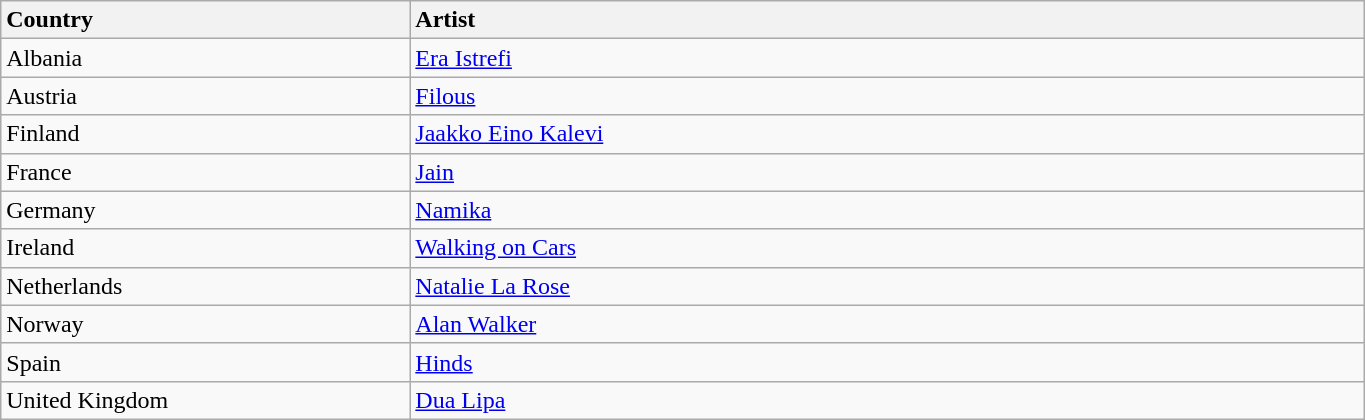<table class="wikitable" style="width:72%;">
<tr>
<th style="width:15%; text-align:left;">Country</th>
<th style="width:35%; text-align:left;">Artist</th>
</tr>
<tr>
<td>Albania</td>
<td><a href='#'>Era Istrefi</a></td>
</tr>
<tr>
<td>Austria</td>
<td><a href='#'>Filous</a></td>
</tr>
<tr>
<td>Finland</td>
<td><a href='#'>Jaakko Eino Kalevi</a></td>
</tr>
<tr>
<td>France</td>
<td><a href='#'>Jain</a></td>
</tr>
<tr>
<td>Germany</td>
<td><a href='#'>Namika</a></td>
</tr>
<tr>
<td>Ireland</td>
<td><a href='#'>Walking on Cars</a></td>
</tr>
<tr>
<td>Netherlands</td>
<td><a href='#'>Natalie La Rose</a></td>
</tr>
<tr>
<td>Norway</td>
<td><a href='#'>Alan Walker</a></td>
</tr>
<tr>
<td>Spain</td>
<td><a href='#'>Hinds</a></td>
</tr>
<tr>
<td>United Kingdom</td>
<td><a href='#'>Dua Lipa</a></td>
</tr>
</table>
